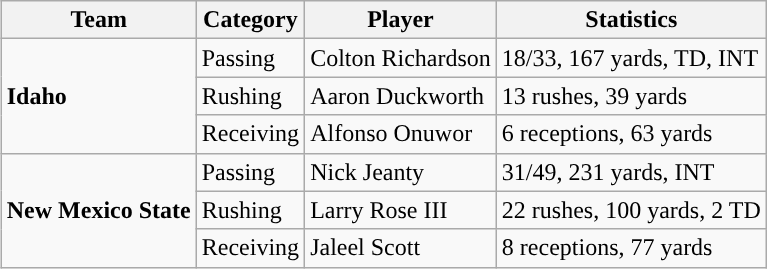<table class="wikitable" style="float: right;">
<tr>
<th>Team</th>
<th>Category</th>
<th>Player</th>
<th>Statistics</th>
</tr>
<tr>
<td rowspan=3><strong>Idaho</strong></td>
<td>Passing</td>
<td>Colton Richardson</td>
<td>18/33, 167 yards, TD, INT</td>
</tr>
<tr>
<td>Rushing</td>
<td>Aaron Duckworth</td>
<td>13 rushes, 39 yards</td>
</tr>
<tr>
<td>Receiving</td>
<td>Alfonso Onuwor</td>
<td>6 receptions, 63 yards</td>
</tr>
<tr>
<td rowspan=3><strong>New Mexico State</strong></td>
<td>Passing</td>
<td>Nick Jeanty</td>
<td>31/49, 231 yards, INT</td>
</tr>
<tr>
<td>Rushing</td>
<td>Larry Rose III</td>
<td>22 rushes, 100 yards, 2 TD</td>
</tr>
<tr>
<td>Receiving</td>
<td>Jaleel Scott</td>
<td>8 receptions, 77 yards</td>
</tr>
</table>
